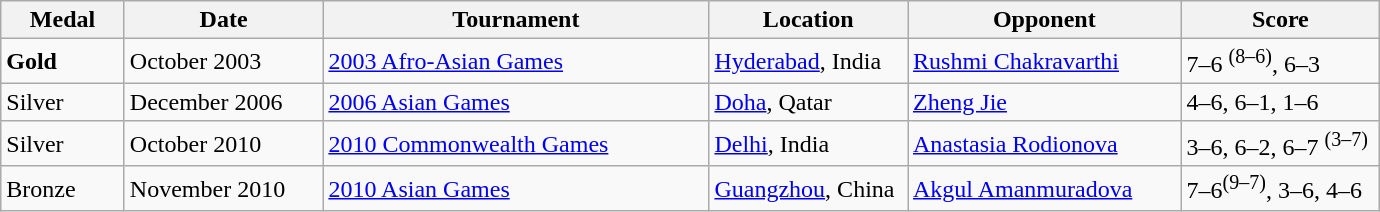<table class="wikitable">
<tr>
<th width=75><strong>Medal</strong></th>
<th width=125><strong>Date</strong></th>
<th width=250><strong>Tournament</strong></th>
<th width=125><strong>Location</strong></th>
<th width=175><strong>Opponent</strong></th>
<th width=125><strong>Score</strong></th>
</tr>
<tr>
<td> <strong>Gold</strong></td>
<td>October 2003</td>
<td><a href='#'>2003 Afro-Asian Games</a></td>
<td><a href='#'>Hyderabad</a>, India</td>
<td> <a href='#'>Rushmi Chakravarthi</a></td>
<td>7–6 <sup>(8–6)</sup>, 6–3</td>
</tr>
<tr>
<td> Silver</td>
<td>December 2006</td>
<td><a href='#'>2006 Asian Games</a></td>
<td><a href='#'>Doha</a>, Qatar</td>
<td> <a href='#'>Zheng Jie</a></td>
<td>4–6, 6–1, 1–6</td>
</tr>
<tr>
<td> Silver</td>
<td>October 2010</td>
<td><a href='#'>2010 Commonwealth Games</a></td>
<td><a href='#'>Delhi</a>, India</td>
<td> <a href='#'>Anastasia Rodionova</a></td>
<td>3–6, 6–2, 6–7 <sup>(3–7)</sup></td>
</tr>
<tr>
<td> Bronze</td>
<td>November 2010</td>
<td><a href='#'>2010 Asian Games</a></td>
<td><a href='#'>Guangzhou</a>, China</td>
<td> <a href='#'>Akgul Amanmuradova</a></td>
<td>7–6<sup>(9–7)</sup>, 3–6, 4–6</td>
</tr>
</table>
